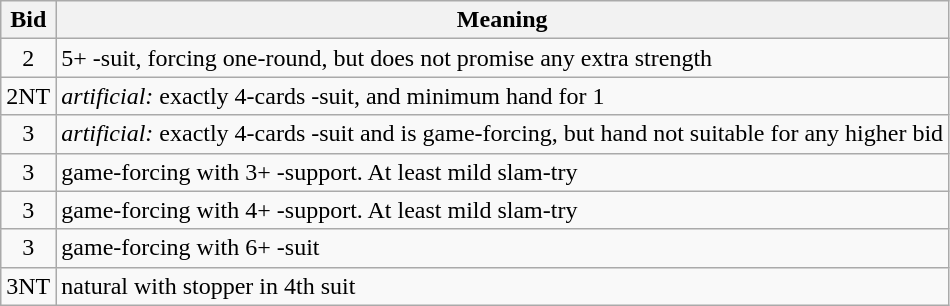<table class="wikitable" align="left">
<tr>
<th>Bid</th>
<th>Meaning</th>
</tr>
<tr align="center">
<td>2</td>
<td align="left">5+ -suit, forcing one-round, but does not promise any extra strength</td>
</tr>
<tr align="center">
<td>2NT</td>
<td align="left"><em>artificial:</em> exactly 4-cards -suit, and minimum hand for 1</td>
</tr>
<tr align="center">
<td>3</td>
<td align="left"><em>artificial:</em> exactly 4-cards -suit and is game-forcing, but hand not suitable for any higher bid</td>
</tr>
<tr align="center">
<td>3</td>
<td align="left">game-forcing with 3+ -support. At least mild slam-try</td>
</tr>
<tr align="center">
<td>3</td>
<td align="left">game-forcing with 4+ -support. At least mild slam-try</td>
</tr>
<tr align="center">
<td>3</td>
<td align="left">game-forcing with 6+ -suit</td>
</tr>
<tr align="center">
<td>3NT</td>
<td align="left">natural with stopper in 4th suit</td>
</tr>
</table>
